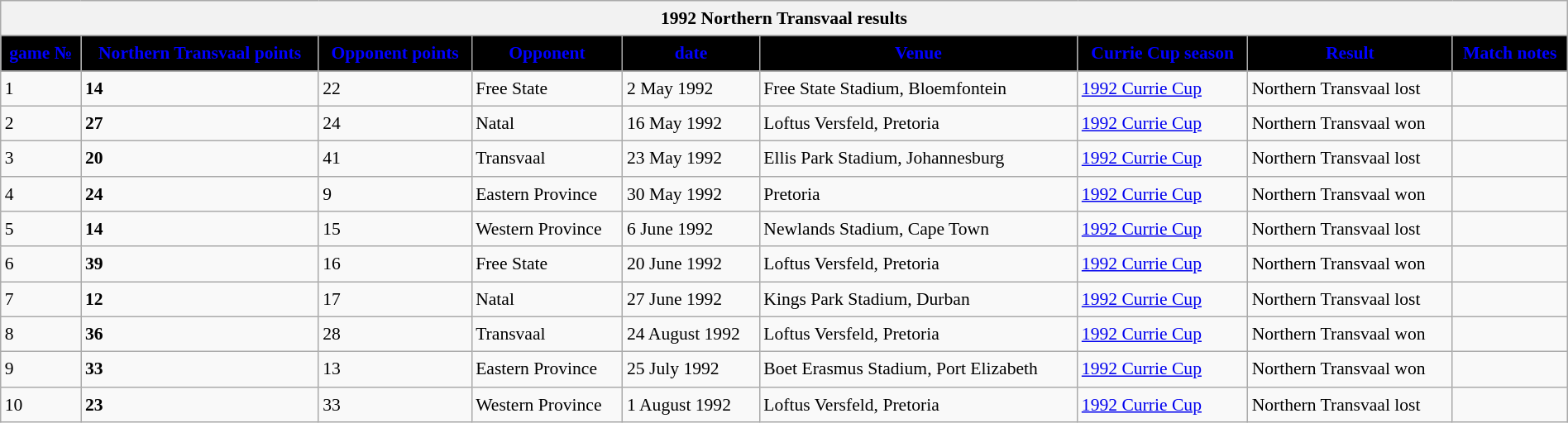<table class="wikitable collapsible sortable" style="text-align:left; line-height:150%; font-size:90%; width:100%;">
<tr>
<th colspan=9><strong>1992 Northern Transvaal results</strong></th>
</tr>
<tr>
<th style="background:black; color:blue;">game №</th>
<th style="background:black; color:blue;">Northern Transvaal points</th>
<th style="background:black; color:blue;">Opponent points</th>
<th style="background:black; color:blue;">Opponent</th>
<th style="background:black; color:blue;">date</th>
<th style="background:black; color:blue;">Venue</th>
<th style="background:black; color:blue;">Currie Cup season</th>
<th style="background:black; color:blue;">Result</th>
<th style="background:black; color:blue;">Match notes</th>
</tr>
<tr>
<td>1</td>
<td><strong>14</strong></td>
<td>22</td>
<td>Free State</td>
<td>2 May 1992</td>
<td>Free State Stadium, Bloemfontein</td>
<td><a href='#'>1992 Currie Cup</a></td>
<td>Northern Transvaal lost</td>
<td></td>
</tr>
<tr>
<td>2</td>
<td><strong>27</strong></td>
<td>24</td>
<td>Natal</td>
<td>16 May 1992</td>
<td>Loftus Versfeld, Pretoria</td>
<td><a href='#'>1992 Currie Cup</a></td>
<td>Northern Transvaal won</td>
<td></td>
</tr>
<tr>
<td>3</td>
<td><strong>20</strong></td>
<td>41</td>
<td>Transvaal</td>
<td>23 May 1992</td>
<td>Ellis Park Stadium, Johannesburg</td>
<td><a href='#'>1992 Currie Cup</a></td>
<td>Northern Transvaal lost</td>
<td></td>
</tr>
<tr>
<td>4</td>
<td><strong>24</strong></td>
<td>9</td>
<td>Eastern Province</td>
<td>30 May 1992</td>
<td>Pretoria</td>
<td><a href='#'>1992 Currie Cup</a></td>
<td>Northern Transvaal won</td>
<td></td>
</tr>
<tr>
<td>5</td>
<td><strong>14</strong></td>
<td>15</td>
<td>Western Province</td>
<td>6 June 1992</td>
<td>Newlands Stadium, Cape Town</td>
<td><a href='#'>1992 Currie Cup</a></td>
<td>Northern Transvaal lost</td>
<td></td>
</tr>
<tr>
<td>6</td>
<td><strong>39</strong></td>
<td>16</td>
<td>Free State</td>
<td>20 June 1992</td>
<td>Loftus Versfeld, Pretoria</td>
<td><a href='#'>1992 Currie Cup</a></td>
<td>Northern Transvaal won</td>
<td></td>
</tr>
<tr>
<td>7</td>
<td><strong>12</strong></td>
<td>17</td>
<td>Natal</td>
<td>27 June 1992</td>
<td>Kings Park Stadium, Durban</td>
<td><a href='#'>1992 Currie Cup</a></td>
<td>Northern Transvaal lost</td>
<td></td>
</tr>
<tr>
<td>8</td>
<td><strong>36</strong></td>
<td>28</td>
<td>Transvaal</td>
<td>24 August 1992</td>
<td>Loftus Versfeld, Pretoria</td>
<td><a href='#'>1992 Currie Cup</a></td>
<td>Northern Transvaal won</td>
<td></td>
</tr>
<tr>
<td>9</td>
<td><strong>33</strong></td>
<td>13</td>
<td>Eastern Province</td>
<td>25 July 1992</td>
<td>Boet Erasmus Stadium, Port Elizabeth</td>
<td><a href='#'>1992 Currie Cup</a></td>
<td>Northern Transvaal won</td>
<td></td>
</tr>
<tr>
<td>10</td>
<td><strong>23</strong></td>
<td>33</td>
<td>Western Province</td>
<td>1 August 1992</td>
<td>Loftus Versfeld, Pretoria</td>
<td><a href='#'>1992 Currie Cup</a></td>
<td>Northern Transvaal lost</td>
<td></td>
</tr>
</table>
